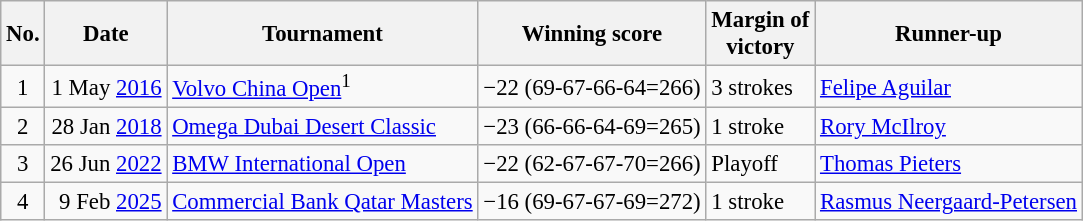<table class="wikitable" style="font-size:95%;">
<tr>
<th>No.</th>
<th>Date</th>
<th>Tournament</th>
<th>Winning score</th>
<th>Margin of<br>victory</th>
<th>Runner-up</th>
</tr>
<tr>
<td align=center>1</td>
<td align=right>1 May <a href='#'>2016</a></td>
<td><a href='#'>Volvo China Open</a><sup>1</sup></td>
<td>−22 (69-67-66-64=266)</td>
<td>3 strokes</td>
<td> <a href='#'>Felipe Aguilar</a></td>
</tr>
<tr>
<td align=center>2</td>
<td align=right>28 Jan <a href='#'>2018</a></td>
<td><a href='#'>Omega Dubai Desert Classic</a></td>
<td>−23 (66-66-64-69=265)</td>
<td>1 stroke</td>
<td> <a href='#'>Rory McIlroy</a></td>
</tr>
<tr>
<td align=center>3</td>
<td align=right>26 Jun <a href='#'>2022</a></td>
<td><a href='#'>BMW International Open</a></td>
<td>−22 (62-67-67-70=266)</td>
<td>Playoff</td>
<td> <a href='#'>Thomas Pieters</a></td>
</tr>
<tr>
<td align=center>4</td>
<td align=right>9 Feb <a href='#'>2025</a></td>
<td><a href='#'>Commercial Bank Qatar Masters</a></td>
<td>−16 (69-67-67-69=272)</td>
<td>1 stroke</td>
<td> <a href='#'>Rasmus Neergaard-Petersen</a></td>
</tr>
</table>
